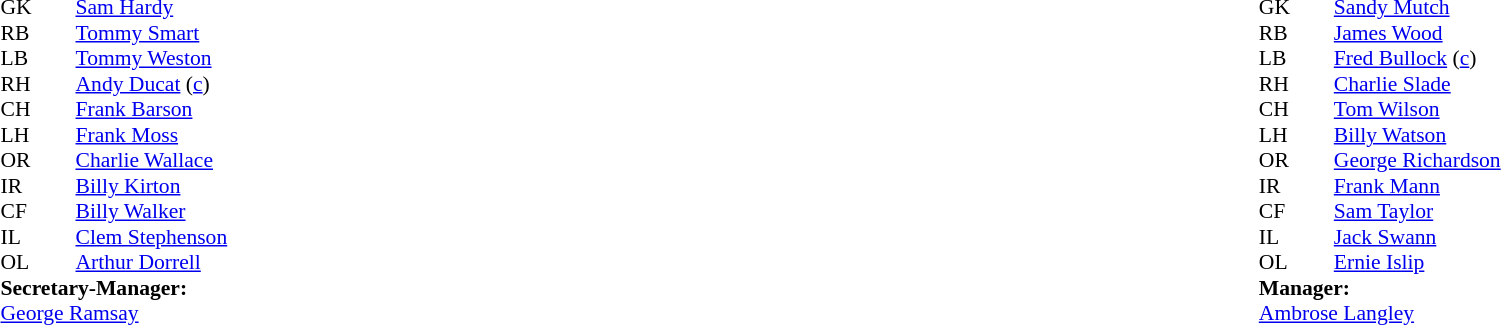<table style="width:100%;">
<tr>
<td style="vertical-align:top; width:50%;"><br><table style="font-size: 90%" cellspacing="0" cellpadding="0">
<tr>
<td colspan="4"></td>
</tr>
<tr>
<th width="25"></th>
<th width="25"></th>
</tr>
<tr>
<td>GK</td>
<td><strong> </strong></td>
<td> <a href='#'>Sam Hardy</a></td>
</tr>
<tr>
<td>RB</td>
<td><strong> </strong></td>
<td> <a href='#'>Tommy Smart</a></td>
</tr>
<tr>
<td>LB</td>
<td><strong> </strong></td>
<td> <a href='#'>Tommy Weston</a></td>
</tr>
<tr>
<td>RH</td>
<td><strong> </strong></td>
<td> <a href='#'>Andy Ducat</a> (<a href='#'>c</a>)</td>
</tr>
<tr>
<td>CH</td>
<td><strong> </strong></td>
<td> <a href='#'>Frank Barson</a></td>
</tr>
<tr>
<td>LH</td>
<td><strong> </strong></td>
<td> <a href='#'>Frank Moss</a></td>
</tr>
<tr>
<td>OR</td>
<td><strong> </strong></td>
<td> <a href='#'>Charlie Wallace</a></td>
</tr>
<tr>
<td>IR</td>
<td><strong> </strong></td>
<td> <a href='#'>Billy Kirton</a></td>
</tr>
<tr>
<td>CF</td>
<td><strong> </strong></td>
<td> <a href='#'>Billy Walker</a></td>
</tr>
<tr>
<td>IL</td>
<td><strong> </strong></td>
<td> <a href='#'>Clem Stephenson</a></td>
</tr>
<tr>
<td>OL</td>
<td><strong> </strong></td>
<td> <a href='#'>Arthur Dorrell</a></td>
</tr>
<tr>
<td colspan=3><strong>Secretary-Manager:</strong></td>
</tr>
<tr>
<td colspan="3"> <a href='#'>George Ramsay</a></td>
</tr>
</table>
</td>
<td style="vertical-align:top; width:50%;"><br><table cellspacing="0" cellpadding="0" style="font-size:90%; margin:auto;">
<tr>
<td colspan="4"></td>
<th width="25"></th>
<th width="25"></th>
</tr>
<tr>
<th width="25"></th>
<th width="25"></th>
</tr>
<tr>
<td>GK</td>
<td><strong> </strong></td>
<td> <a href='#'>Sandy Mutch</a></td>
</tr>
<tr>
<td>RB</td>
<td><strong> </strong></td>
<td> <a href='#'>James Wood</a></td>
</tr>
<tr>
<td>LB</td>
<td><strong> </strong></td>
<td> <a href='#'>Fred Bullock</a> (<a href='#'>c</a>)</td>
</tr>
<tr>
<td>RH</td>
<td><strong> </strong></td>
<td> <a href='#'>Charlie Slade</a></td>
</tr>
<tr>
<td>CH</td>
<td><strong> </strong></td>
<td> <a href='#'>Tom Wilson</a></td>
</tr>
<tr>
<td>LH</td>
<td><strong> </strong></td>
<td> <a href='#'>Billy Watson</a></td>
</tr>
<tr>
<td>OR</td>
<td><strong> </strong></td>
<td> <a href='#'>George Richardson</a></td>
</tr>
<tr>
<td>IR</td>
<td><strong> </strong></td>
<td> <a href='#'>Frank Mann</a></td>
</tr>
<tr>
<td>CF</td>
<td><strong> </strong></td>
<td> <a href='#'>Sam Taylor</a></td>
</tr>
<tr>
<td>IL</td>
<td><strong> </strong></td>
<td> <a href='#'>Jack Swann</a></td>
</tr>
<tr>
<td>OL</td>
<td><strong> </strong></td>
<td> <a href='#'>Ernie Islip</a></td>
</tr>
<tr>
<td colspan=3><strong>Manager:</strong></td>
</tr>
<tr>
<td colspan="3"> <a href='#'>Ambrose Langley</a></td>
</tr>
</table>
</td>
</tr>
</table>
